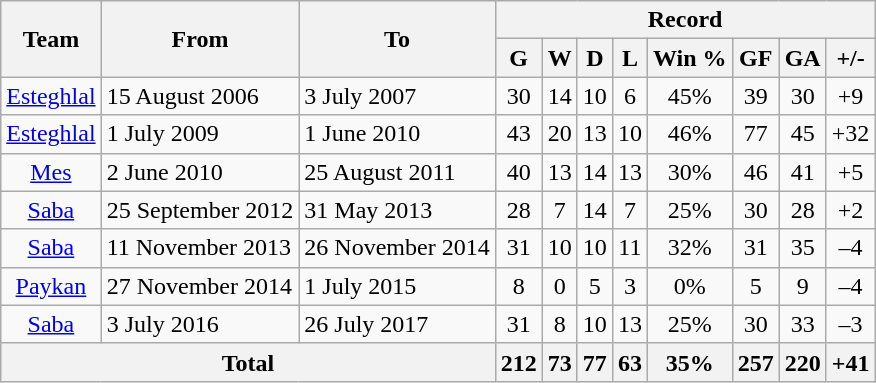<table class="wikitable" style="text-align: center">
<tr>
<th rowspan="2">Team</th>
<th rowspan="2">From</th>
<th rowspan="2">To</th>
<th colspan="8">Record</th>
</tr>
<tr>
<th>G</th>
<th>W</th>
<th>D</th>
<th>L</th>
<th>Win %</th>
<th>GF</th>
<th>GA</th>
<th>+/-</th>
</tr>
<tr>
<td><a href='#'>Esteghlal</a></td>
<td align="left">15 August 2006</td>
<td align="left">3 July 2007</td>
<td>30</td>
<td>14</td>
<td>10</td>
<td>6</td>
<td>45%</td>
<td>39</td>
<td>30</td>
<td>+9</td>
</tr>
<tr>
<td><a href='#'>Esteghlal</a></td>
<td align="left">1 July 2009</td>
<td align="left">1 June 2010</td>
<td>43</td>
<td>20</td>
<td>13</td>
<td>10</td>
<td>46%</td>
<td>77</td>
<td>45</td>
<td>+32</td>
</tr>
<tr>
<td><a href='#'>Mes</a></td>
<td align="left">2 June 2010</td>
<td align="left">25 August 2011</td>
<td>40</td>
<td>13</td>
<td>14</td>
<td>13</td>
<td>30%</td>
<td>46</td>
<td>41</td>
<td>+5</td>
</tr>
<tr>
<td><a href='#'>Saba</a></td>
<td align="left">25 September 2012</td>
<td align="left">31 May 2013</td>
<td>28</td>
<td>7</td>
<td>14</td>
<td>7</td>
<td>25%</td>
<td>30</td>
<td>28</td>
<td>+2</td>
</tr>
<tr>
<td><a href='#'>Saba</a></td>
<td align="left">11 November 2013</td>
<td align="left">26 November 2014</td>
<td>31</td>
<td>10</td>
<td>10</td>
<td>11</td>
<td>32%</td>
<td>31</td>
<td>35</td>
<td>–4</td>
</tr>
<tr>
<td><a href='#'>Paykan</a></td>
<td align="left">27 November 2014</td>
<td align="left">1 July 2015</td>
<td>8</td>
<td>0</td>
<td>5</td>
<td>3</td>
<td>0%</td>
<td>5</td>
<td>9</td>
<td>–4</td>
</tr>
<tr>
<td><a href='#'>Saba</a></td>
<td align="left">3 July 2016</td>
<td align="left">26 July 2017</td>
<td>31</td>
<td>8</td>
<td>10</td>
<td>13</td>
<td>25%</td>
<td>30</td>
<td>33</td>
<td>–3</td>
</tr>
<tr>
<th colspan="3">Total</th>
<th>212</th>
<th>73</th>
<th>77</th>
<th>63</th>
<th>35%</th>
<th>257</th>
<th>220</th>
<th>+41</th>
</tr>
</table>
